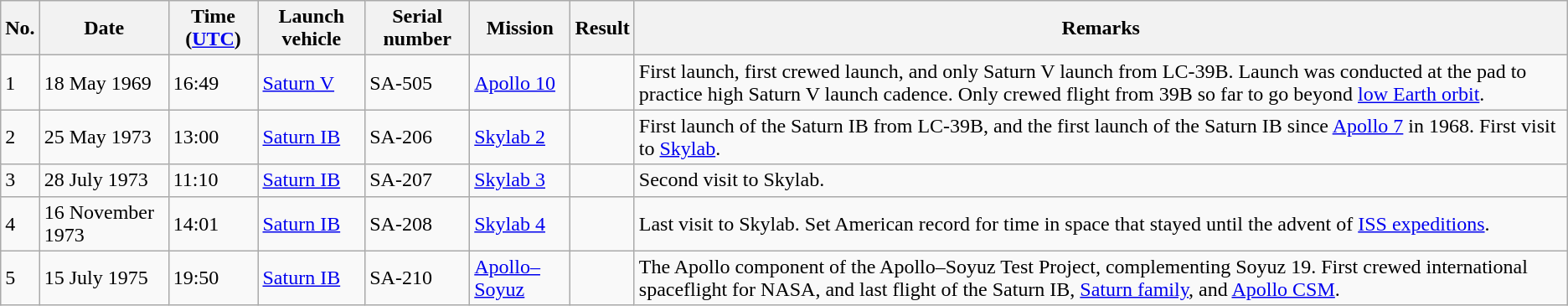<table class="wikitable mw-collapsible mw-collapsed">
<tr>
<th>No.</th>
<th>Date</th>
<th>Time (<a href='#'>UTC</a>)</th>
<th>Launch vehicle</th>
<th>Serial number</th>
<th>Mission</th>
<th>Result</th>
<th>Remarks</th>
</tr>
<tr>
<td>1</td>
<td>18 May 1969</td>
<td>16:49</td>
<td><a href='#'>Saturn V</a></td>
<td>SA-505</td>
<td><a href='#'>Apollo 10</a></td>
<td></td>
<td>First launch, first crewed launch, and only Saturn V launch from LC-39B. Launch was conducted at the pad to practice high Saturn V launch cadence. Only crewed flight from 39B so far to go beyond <a href='#'>low Earth orbit</a>.</td>
</tr>
<tr>
<td>2</td>
<td>25 May 1973</td>
<td>13:00</td>
<td><a href='#'>Saturn IB</a></td>
<td>SA-206</td>
<td><a href='#'>Skylab 2</a></td>
<td></td>
<td>First launch of the Saturn IB from LC-39B, and the first launch of the Saturn IB since <a href='#'>Apollo 7</a> in 1968. First visit to <a href='#'>Skylab</a>.</td>
</tr>
<tr>
<td>3</td>
<td>28 July 1973</td>
<td>11:10</td>
<td><a href='#'>Saturn IB</a></td>
<td>SA-207</td>
<td><a href='#'>Skylab 3</a></td>
<td></td>
<td>Second visit to Skylab.</td>
</tr>
<tr>
<td>4</td>
<td>16 November 1973</td>
<td>14:01</td>
<td><a href='#'>Saturn IB</a></td>
<td>SA-208</td>
<td><a href='#'>Skylab 4</a></td>
<td></td>
<td>Last visit to Skylab. Set American record for time in space that stayed until the advent of <a href='#'>ISS expeditions</a>.</td>
</tr>
<tr>
<td>5</td>
<td>15 July 1975</td>
<td>19:50</td>
<td><a href='#'>Saturn IB</a></td>
<td>SA-210</td>
<td><a href='#'>Apollo–Soyuz</a></td>
<td></td>
<td>The Apollo component of the Apollo–Soyuz Test Project, complementing Soyuz 19. First crewed international spaceflight for NASA, and last flight of the Saturn IB, <a href='#'>Saturn family</a>, and <a href='#'>Apollo CSM</a>.</td>
</tr>
</table>
